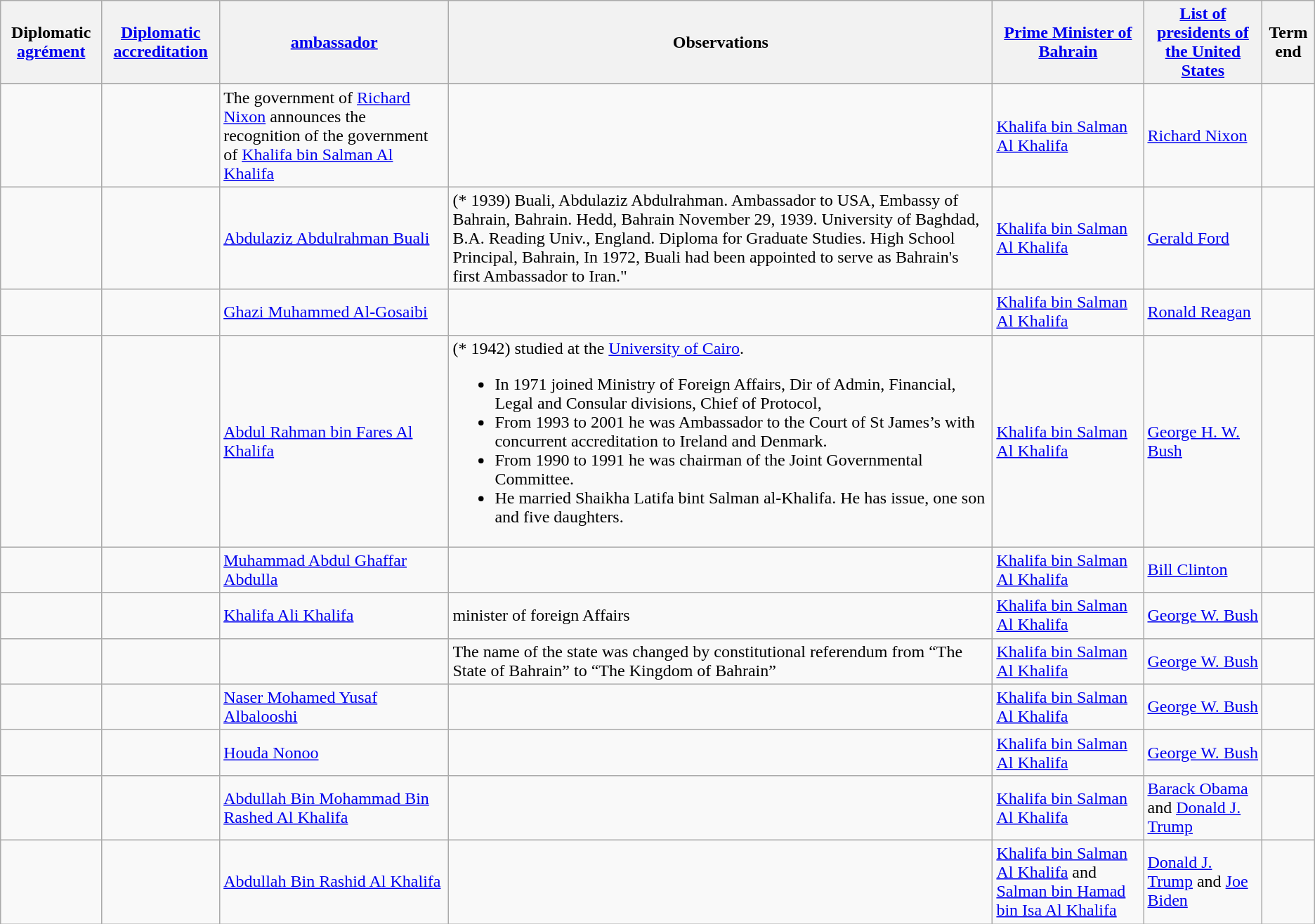<table class="wikitable sortable">
<tr>
<th>Diplomatic <a href='#'>agrément</a></th>
<th><a href='#'>Diplomatic accreditation</a></th>
<th><a href='#'>ambassador</a></th>
<th>Observations</th>
<th><a href='#'>Prime Minister of Bahrain</a></th>
<th><a href='#'>List of presidents of the United States</a></th>
<th>Term end</th>
</tr>
<tr>
</tr>
<tr>
<td></td>
<td></td>
<td>The government of <a href='#'>Richard Nixon</a> announces the recognition of the government of <a href='#'>Khalifa bin Salman Al Khalifa</a></td>
<td></td>
<td><a href='#'>Khalifa bin Salman Al Khalifa</a></td>
<td><a href='#'>Richard Nixon</a></td>
<td></td>
</tr>
<tr>
<td></td>
<td></td>
<td><a href='#'>Abdulaziz Abdulrahman Buali</a></td>
<td>(* 1939) Buali, Abdulaziz Abdulrahman. Ambassador to USA, Embassy of Bahrain, Bahrain. Hedd, Bahrain November 29, 1939. University of Baghdad, B.A. Reading Univ., England. Diploma for Graduate Studies. High School Principal, Bahrain, In 1972, Buali had been appointed to serve as Bahrain's first Ambassador to Iran."</td>
<td><a href='#'>Khalifa bin Salman Al Khalifa</a></td>
<td><a href='#'>Gerald Ford</a></td>
<td></td>
</tr>
<tr>
<td></td>
<td></td>
<td><a href='#'>Ghazi Muhammed Al-Gosaibi</a></td>
<td></td>
<td><a href='#'>Khalifa bin Salman Al Khalifa</a></td>
<td><a href='#'>Ronald Reagan</a></td>
<td></td>
</tr>
<tr>
<td></td>
<td></td>
<td><a href='#'>Abdul Rahman bin Fares Al Khalifa</a></td>
<td>(* 1942) studied at the <a href='#'>University of Cairo</a>.<br><ul><li>In 1971 joined Ministry of Foreign Affairs, Dir of Admin, Financial, Legal and Consular divisions, Chief of Protocol,</li><li>From 1993 to 2001 he was Ambassador to the Court of St James’s with concurrent accreditation to Ireland and Denmark.</li><li>From 1990 to 1991 he was chairman of the Joint Governmental Committee.</li><li>He married Shaikha Latifa bint Salman al-Khalifa. He has issue, one son and five daughters.</li></ul></td>
<td><a href='#'>Khalifa bin Salman Al Khalifa</a></td>
<td><a href='#'>George H. W. Bush</a></td>
</tr>
<tr>
<td></td>
<td></td>
<td><a href='#'>Muhammad Abdul Ghaffar Abdulla</a></td>
<td></td>
<td><a href='#'>Khalifa bin Salman Al Khalifa</a></td>
<td><a href='#'>Bill Clinton</a></td>
<td></td>
</tr>
<tr>
<td></td>
<td></td>
<td><a href='#'>Khalifa Ali Khalifa</a></td>
<td>minister of foreign Affairs</td>
<td><a href='#'>Khalifa bin Salman Al Khalifa</a></td>
<td><a href='#'>George W. Bush</a></td>
<td></td>
</tr>
<tr>
<td></td>
<td></td>
<td></td>
<td>The name of the state was changed by constitutional referendum from “The State of Bahrain” to “The Kingdom of Bahrain”</td>
<td><a href='#'>Khalifa bin Salman Al Khalifa</a></td>
<td><a href='#'>George W. Bush</a></td>
<td></td>
</tr>
<tr>
<td></td>
<td></td>
<td><a href='#'>Naser Mohamed Yusaf Albalooshi</a></td>
<td></td>
<td><a href='#'>Khalifa bin Salman Al Khalifa</a></td>
<td><a href='#'>George W. Bush</a></td>
<td></td>
</tr>
<tr>
<td></td>
<td></td>
<td><a href='#'>Houda Nonoo</a></td>
<td></td>
<td><a href='#'>Khalifa bin Salman Al Khalifa</a></td>
<td><a href='#'>George W. Bush</a></td>
<td></td>
</tr>
<tr>
<td></td>
<td></td>
<td><a href='#'>Abdullah Bin Mohammad Bin Rashed Al Khalifa</a></td>
<td></td>
<td><a href='#'>Khalifa bin Salman Al Khalifa</a></td>
<td><a href='#'>Barack Obama</a> and <a href='#'>Donald J. Trump</a></td>
<td></td>
</tr>
<tr>
<td></td>
<td></td>
<td><a href='#'>Abdullah Bin Rashid Al Khalifa</a></td>
<td></td>
<td><a href='#'>Khalifa bin Salman Al Khalifa</a> and <a href='#'>Salman bin Hamad bin Isa Al Khalifa</a></td>
<td><a href='#'>Donald J. Trump</a> and <a href='#'>Joe Biden</a></td>
<td></td>
</tr>
</table>
